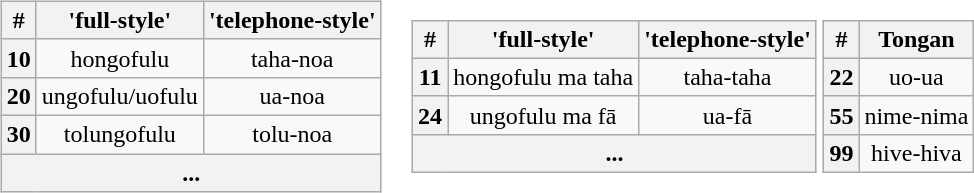<table>
<tr>
<td><br><table class="wikitable" style="text-align:center">
<tr>
<th>#</th>
<th>'full-style'</th>
<th>'telephone-style'</th>
</tr>
<tr>
<th>10</th>
<td>hongofulu</td>
<td>taha-noa</td>
</tr>
<tr>
<th>20</th>
<td>ungofulu/uofulu</td>
<td>ua-noa</td>
</tr>
<tr>
<th>30</th>
<td>tolungofulu</td>
<td>tolu-noa</td>
</tr>
<tr>
<th colspan="3">...</th>
</tr>
</table>
</td>
<td><br><table class="wikitable"  style="margin:auto; text-align:center;">
<tr>
<th>#</th>
<th>'full-style'</th>
<th>'telephone-style'</th>
</tr>
<tr>
<th>11</th>
<td>hongofulu ma taha</td>
<td>taha-taha</td>
</tr>
<tr>
<th>24</th>
<td>ungofulu ma fā</td>
<td>ua-fā</td>
</tr>
<tr>
<th colspan="3">...</th>
</tr>
</table>
</td>
<td><br><table class="wikitable" style="text-align:center">
<tr>
<th>#</th>
<th>Tongan</th>
</tr>
<tr>
<th>22</th>
<td>uo-ua</td>
</tr>
<tr>
<th>55</th>
<td>nime-nima</td>
</tr>
<tr>
<th>99</th>
<td>hive-hiva</td>
</tr>
</table>
</td>
</tr>
</table>
